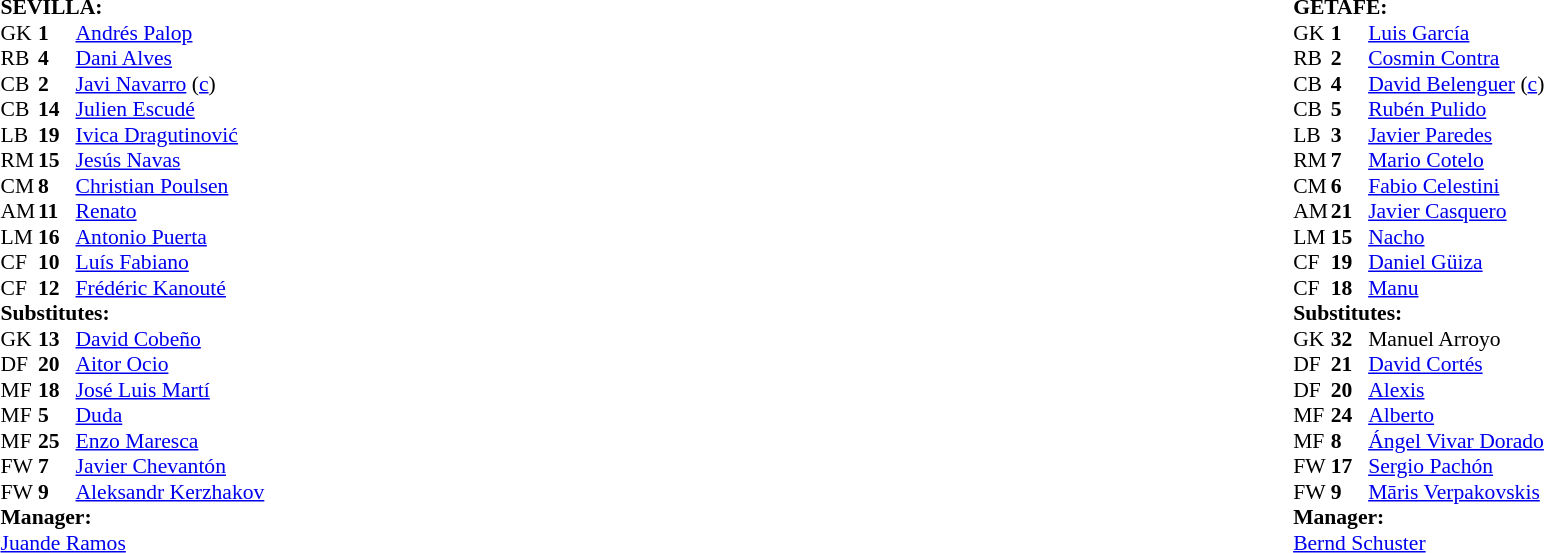<table width="100%">
<tr>
<td valign="top" width="50%"><br><table style="font-size: 90%" cellspacing="0" cellpadding="0">
<tr>
<td colspan="4"><strong>SEVILLA:</strong></td>
</tr>
<tr>
<th width=25></th>
<th width=25></th>
</tr>
<tr>
<td>GK</td>
<td><strong>1</strong></td>
<td> <a href='#'>Andrés Palop</a></td>
</tr>
<tr>
<td>RB</td>
<td><strong>4</strong></td>
<td> <a href='#'>Dani Alves</a></td>
</tr>
<tr>
<td>CB</td>
<td><strong>2</strong></td>
<td> <a href='#'>Javi Navarro</a> (<a href='#'>c</a>)</td>
</tr>
<tr>
<td>CB</td>
<td><strong>14</strong></td>
<td> <a href='#'>Julien Escudé</a></td>
</tr>
<tr>
<td>LB</td>
<td><strong>19</strong></td>
<td> <a href='#'>Ivica Dragutinović</a></td>
</tr>
<tr>
<td>RM</td>
<td><strong>15</strong></td>
<td> <a href='#'>Jesús Navas</a></td>
</tr>
<tr>
<td>CM</td>
<td><strong>8</strong></td>
<td> <a href='#'>Christian Poulsen</a></td>
</tr>
<tr>
<td>AM</td>
<td><strong>11</strong></td>
<td> <a href='#'>Renato</a></td>
<td></td>
<td></td>
</tr>
<tr>
<td>LM</td>
<td><strong>16</strong></td>
<td> <a href='#'>Antonio Puerta</a></td>
<td></td>
<td></td>
</tr>
<tr>
<td>CF</td>
<td><strong>10</strong></td>
<td> <a href='#'>Luís Fabiano</a></td>
<td></td>
<td></td>
</tr>
<tr>
<td>CF</td>
<td><strong>12</strong></td>
<td> <a href='#'>Frédéric Kanouté</a></td>
<td></td>
</tr>
<tr>
<td colspan=3><strong>Substitutes:</strong></td>
</tr>
<tr>
<td>GK</td>
<td><strong>13</strong></td>
<td> <a href='#'>David Cobeño</a></td>
</tr>
<tr>
<td>DF</td>
<td><strong>20</strong></td>
<td> <a href='#'>Aitor Ocio</a></td>
</tr>
<tr>
<td>MF</td>
<td><strong>18</strong></td>
<td> <a href='#'>José Luis Martí</a></td>
<td></td>
<td></td>
</tr>
<tr>
<td>MF</td>
<td><strong>5</strong></td>
<td> <a href='#'>Duda</a></td>
<td></td>
<td></td>
</tr>
<tr>
<td>MF</td>
<td><strong>25</strong></td>
<td> <a href='#'>Enzo Maresca</a></td>
</tr>
<tr>
<td>FW</td>
<td><strong>7</strong></td>
<td> <a href='#'>Javier Chevantón</a></td>
</tr>
<tr>
<td>FW</td>
<td><strong>9</strong></td>
<td> <a href='#'>Aleksandr Kerzhakov</a></td>
<td></td>
<td></td>
</tr>
<tr>
<td colspan=3><strong>Manager:</strong></td>
</tr>
<tr>
<td colspan=4> <a href='#'>Juande Ramos</a></td>
</tr>
</table>
</td>
<td></td>
<td valign="top" width="50%"><br><table style="font-size: 90%" cellspacing="0" cellpadding="0" align="center">
<tr>
<td colspan="4"><strong>GETAFE:</strong></td>
</tr>
<tr>
<th width="25"></th>
<th width="25"></th>
</tr>
<tr>
<td>GK</td>
<td><strong>1</strong></td>
<td> <a href='#'>Luis García</a></td>
</tr>
<tr>
<td>RB</td>
<td><strong>2</strong></td>
<td> <a href='#'>Cosmin Contra</a></td>
<td></td>
<td></td>
<td></td>
<td></td>
</tr>
<tr>
<td>CB</td>
<td><strong>4</strong></td>
<td> <a href='#'>David Belenguer</a> (<a href='#'>c</a>)</td>
<td></td>
<td></td>
</tr>
<tr>
<td>CB</td>
<td><strong>5</strong></td>
<td> <a href='#'>Rubén Pulido</a></td>
<td></td>
<td></td>
</tr>
<tr>
<td>LB</td>
<td><strong>3</strong></td>
<td> <a href='#'>Javier Paredes</a></td>
<td></td>
<td></td>
</tr>
<tr>
<td>RM</td>
<td><strong>7</strong></td>
<td> <a href='#'>Mario Cotelo</a></td>
</tr>
<tr>
<td>CM</td>
<td><strong>6</strong></td>
<td> <a href='#'>Fabio Celestini</a></td>
<td></td>
<td></td>
</tr>
<tr>
<td>AM</td>
<td><strong>21</strong></td>
<td> <a href='#'>Javier Casquero</a></td>
</tr>
<tr>
<td>LM</td>
<td><strong>15</strong></td>
<td> <a href='#'>Nacho</a></td>
<td></td>
<td></td>
<td></td>
</tr>
<tr>
<td>CF</td>
<td><strong>19</strong></td>
<td> <a href='#'>Daniel Güiza</a></td>
<td></td>
<td></td>
</tr>
<tr>
<td>CF</td>
<td><strong>18</strong></td>
<td> <a href='#'>Manu</a></td>
<td></td>
<td></td>
<td></td>
</tr>
<tr>
<td colspan=3><strong>Substitutes:</strong></td>
</tr>
<tr>
<td>GK</td>
<td><strong>32</strong></td>
<td> Manuel Arroyo</td>
</tr>
<tr>
<td>DF</td>
<td><strong>21</strong></td>
<td> <a href='#'>David Cortés</a></td>
</tr>
<tr>
<td>DF</td>
<td><strong>20</strong></td>
<td> <a href='#'>Alexis</a></td>
</tr>
<tr>
<td>MF</td>
<td><strong>24</strong></td>
<td> <a href='#'>Alberto</a></td>
</tr>
<tr>
<td>MF</td>
<td><strong>8</strong></td>
<td> <a href='#'>Ángel Vivar Dorado</a></td>
<td></td>
<td></td>
<td></td>
</tr>
<tr>
<td>FW</td>
<td><strong>17</strong></td>
<td> <a href='#'>Sergio Pachón</a></td>
<td></td>
<td></td>
<td></td>
</tr>
<tr>
<td>FW</td>
<td><strong>9</strong></td>
<td> <a href='#'>Māris Verpakovskis</a></td>
<td></td>
<td></td>
<td></td>
</tr>
<tr>
<td colspan=3><strong>Manager:</strong></td>
</tr>
<tr>
<td colspan="4"> <a href='#'>Bernd Schuster</a></td>
</tr>
</table>
</td>
</tr>
</table>
